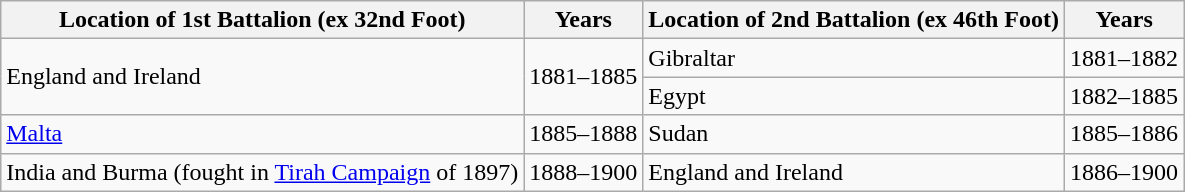<table class="wikitable">
<tr>
<th>Location of 1st Battalion (ex 32nd Foot)</th>
<th>Years</th>
<th>Location of 2nd Battalion (ex 46th Foot)</th>
<th>Years</th>
</tr>
<tr>
<td rowspan="2">England and Ireland</td>
<td rowspan="2">1881–1885</td>
<td>Gibraltar</td>
<td>1881–1882</td>
</tr>
<tr>
<td>Egypt</td>
<td>1882–1885</td>
</tr>
<tr>
<td><a href='#'>Malta</a></td>
<td>1885–1888</td>
<td>Sudan</td>
<td>1885–1886</td>
</tr>
<tr>
<td>India and Burma (fought in <a href='#'>Tirah Campaign</a> of 1897)</td>
<td>1888–1900</td>
<td>England and Ireland</td>
<td>1886–1900</td>
</tr>
</table>
